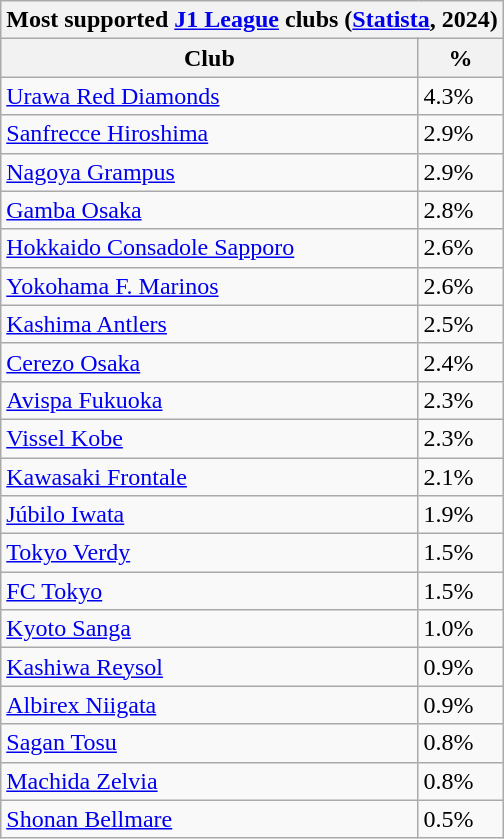<table class="wikitable sortable">
<tr>
<th colspan="2">Most supported <a href='#'>J1 League</a> clubs (<a href='#'>Statista</a>, 2024)</th>
</tr>
<tr>
<th>Club</th>
<th>%</th>
</tr>
<tr>
<td><a href='#'>Urawa Red Diamonds</a></td>
<td>4.3%</td>
</tr>
<tr>
<td><a href='#'>Sanfrecce Hiroshima</a></td>
<td>2.9%</td>
</tr>
<tr>
<td><a href='#'>Nagoya Grampus</a></td>
<td>2.9%</td>
</tr>
<tr>
<td><a href='#'>Gamba Osaka</a></td>
<td>2.8%</td>
</tr>
<tr>
<td><a href='#'>Hokkaido Consadole Sapporo</a></td>
<td>2.6%</td>
</tr>
<tr>
<td><a href='#'>Yokohama F. Marinos</a></td>
<td>2.6%</td>
</tr>
<tr>
<td><a href='#'>Kashima Antlers</a></td>
<td>2.5%</td>
</tr>
<tr>
<td><a href='#'>Cerezo Osaka</a></td>
<td>2.4%</td>
</tr>
<tr>
<td><a href='#'>Avispa Fukuoka</a></td>
<td>2.3%</td>
</tr>
<tr>
<td><a href='#'>Vissel Kobe</a></td>
<td>2.3%</td>
</tr>
<tr>
<td><a href='#'>Kawasaki Frontale</a></td>
<td>2.1%</td>
</tr>
<tr>
<td><a href='#'>Júbilo Iwata</a></td>
<td>1.9%</td>
</tr>
<tr>
<td><a href='#'>Tokyo Verdy</a></td>
<td>1.5%</td>
</tr>
<tr>
<td><a href='#'>FC Tokyo</a></td>
<td>1.5%</td>
</tr>
<tr>
<td><a href='#'>Kyoto Sanga</a></td>
<td>1.0%</td>
</tr>
<tr>
<td><a href='#'>Kashiwa Reysol</a></td>
<td>0.9%</td>
</tr>
<tr>
<td><a href='#'>Albirex Niigata</a></td>
<td>0.9%</td>
</tr>
<tr>
<td><a href='#'>Sagan Tosu</a></td>
<td>0.8%</td>
</tr>
<tr>
<td><a href='#'>Machida Zelvia</a></td>
<td>0.8%</td>
</tr>
<tr>
<td><a href='#'>Shonan Bellmare</a></td>
<td>0.5%</td>
</tr>
</table>
